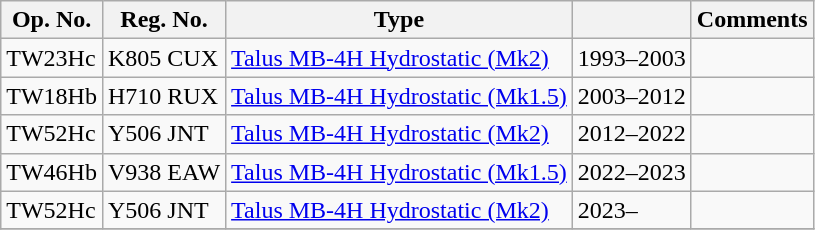<table class="wikitable">
<tr>
<th>Op. No.</th>
<th>Reg. No.</th>
<th>Type</th>
<th></th>
<th>Comments</th>
</tr>
<tr>
<td>TW23Hc</td>
<td>K805 CUX</td>
<td><a href='#'>Talus MB-4H Hydrostatic (Mk2)</a></td>
<td>1993–2003</td>
<td></td>
</tr>
<tr>
<td>TW18Hb</td>
<td>H710 RUX</td>
<td><a href='#'>Talus MB-4H Hydrostatic (Mk1.5)</a></td>
<td>2003–2012</td>
<td></td>
</tr>
<tr>
<td>TW52Hc</td>
<td>Y506 JNT</td>
<td><a href='#'>Talus MB-4H Hydrostatic (Mk2)</a></td>
<td>2012–2022</td>
<td></td>
</tr>
<tr>
<td>TW46Hb</td>
<td>V938 EAW</td>
<td><a href='#'>Talus MB-4H Hydrostatic (Mk1.5)</a></td>
<td>2022–2023</td>
<td></td>
</tr>
<tr>
<td>TW52Hc</td>
<td>Y506 JNT</td>
<td><a href='#'>Talus MB-4H Hydrostatic (Mk2)</a></td>
<td>2023–</td>
<td></td>
</tr>
<tr>
</tr>
</table>
